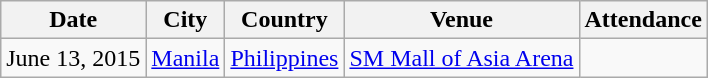<table class="wikitable" style="text-align:center;">
<tr>
<th>Date</th>
<th>City</th>
<th>Country</th>
<th>Venue</th>
<th>Attendance</th>
</tr>
<tr>
<td>June 13, 2015</td>
<td><a href='#'>Manila</a></td>
<td><a href='#'>Philippines</a></td>
<td><a href='#'>SM Mall of Asia Arena</a></td>
<td></td>
</tr>
</table>
